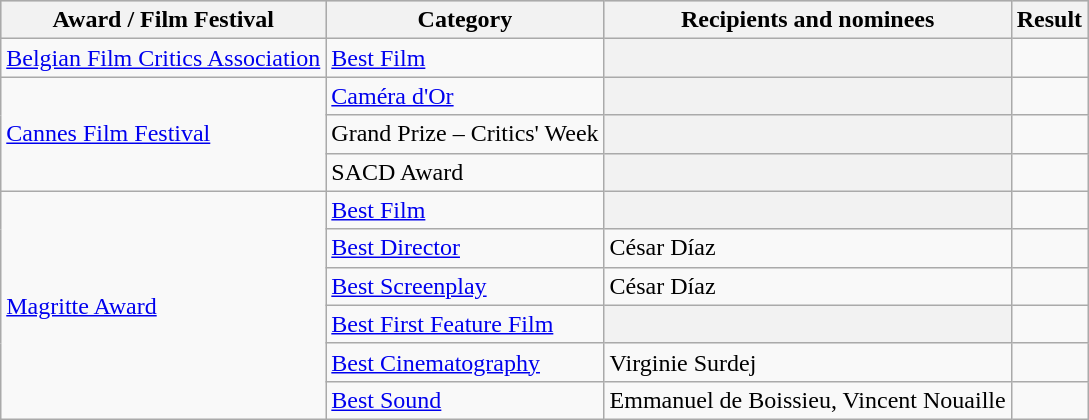<table class="wikitable plainrowheaders sortable">
<tr style="background:#ccc; text-align:center;">
<th scope="col">Award / Film Festival</th>
<th scope="col">Category</th>
<th scope="col">Recipients and nominees</th>
<th scope="col">Result</th>
</tr>
<tr>
<td><a href='#'>Belgian Film Critics Association</a></td>
<td><a href='#'>Best Film</a></td>
<th></th>
<td></td>
</tr>
<tr>
<td rowspan=3><a href='#'>Cannes Film Festival</a></td>
<td><a href='#'>Caméra d'Or</a></td>
<th></th>
<td></td>
</tr>
<tr>
<td>Grand Prize – Critics' Week</td>
<th></th>
<td></td>
</tr>
<tr>
<td>SACD Award</td>
<th></th>
<td></td>
</tr>
<tr>
<td rowspan=6><a href='#'>Magritte Award</a></td>
<td><a href='#'>Best Film</a></td>
<th></th>
<td></td>
</tr>
<tr>
<td><a href='#'>Best Director</a></td>
<td>César Díaz</td>
<td></td>
</tr>
<tr>
<td><a href='#'>Best Screenplay</a></td>
<td>César Díaz</td>
<td></td>
</tr>
<tr>
<td><a href='#'>Best First Feature Film</a></td>
<th></th>
<td></td>
</tr>
<tr>
<td><a href='#'>Best Cinematography</a></td>
<td>Virginie Surdej</td>
<td></td>
</tr>
<tr>
<td><a href='#'>Best Sound</a></td>
<td>Emmanuel de Boissieu, Vincent Nouaille</td>
<td></td>
</tr>
</table>
